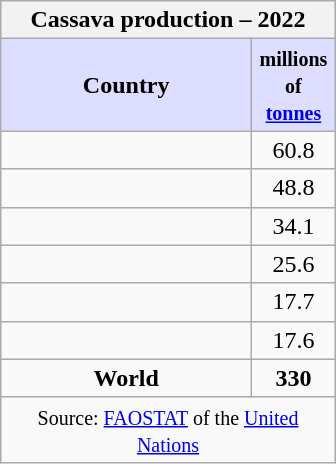<table class="wikitable" style="float:right; clear:right; width:14em; text-align:center; margin-right:1em;">
<tr>
<th colspan=2>Cassava production – 2022</th>
</tr>
<tr>
<th style="background:#ddf; width:75%;">Country</th>
<th style="background:#ddf; width:25%;"><small>millions of <a href='#'>tonnes</a></small></th>
</tr>
<tr>
<td></td>
<td>60.8</td>
</tr>
<tr>
<td></td>
<td>48.8</td>
</tr>
<tr>
<td></td>
<td>34.1</td>
</tr>
<tr>
<td></td>
<td>25.6</td>
</tr>
<tr>
<td></td>
<td>17.7</td>
</tr>
<tr>
<td></td>
<td>17.6</td>
</tr>
<tr>
<td><strong>World</strong></td>
<td><strong>330</strong></td>
</tr>
<tr>
<td colspan=2><small>Source: <a href='#'>FAOSTAT</a> of the <a href='#'>United Nations</a></small></td>
</tr>
</table>
